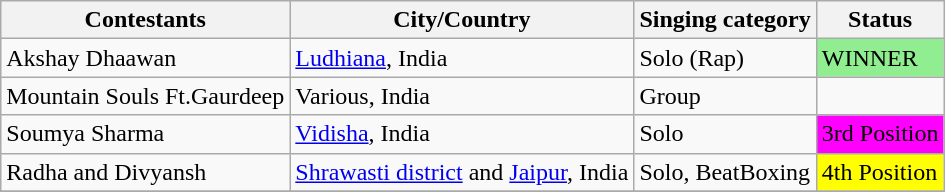<table class="wikitable">
<tr>
<th>Contestants</th>
<th>City/Country</th>
<th>Singing category</th>
<th>Status</th>
</tr>
<tr>
<td>Akshay Dhaawan</td>
<td><a href='#'>Ludhiana</a>, India</td>
<td>Solo (Rap)</td>
<td style= "background:lightgreen;">WINNER</td>
</tr>
<tr>
<td>Mountain Souls Ft.Gaurdeep</td>
<td>Various, India</td>
<td>Group</td>
<td></td>
</tr>
<tr>
<td>Soumya Sharma</td>
<td><a href='#'>Vidisha</a>, India</td>
<td>Solo</td>
<td style= "background:Magenta;">3rd Position</td>
</tr>
<tr>
<td>Radha and Divyansh</td>
<td><a href='#'>Shrawasti district</a> and <a href='#'>Jaipur</a>, India</td>
<td>Solo, BeatBoxing</td>
<td style= "background:yellow;">4th Position</td>
</tr>
<tr>
</tr>
</table>
